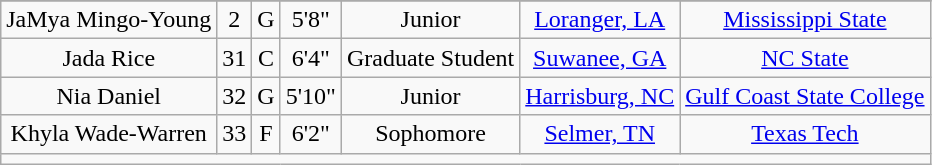<table class="wikitable sortable sortable" style="text-align: center">
<tr align=center>
</tr>
<tr>
<td>JaMya Mingo-Young</td>
<td>2</td>
<td>G</td>
<td>5'8"</td>
<td>Junior</td>
<td><a href='#'>Loranger, LA</a></td>
<td><a href='#'>Mississippi State</a></td>
</tr>
<tr>
<td>Jada Rice</td>
<td>31</td>
<td>C</td>
<td>6'4"</td>
<td>Graduate Student</td>
<td><a href='#'>Suwanee, GA</a></td>
<td><a href='#'>NC State</a></td>
</tr>
<tr>
<td>Nia Daniel</td>
<td>32</td>
<td>G</td>
<td>5'10"</td>
<td>Junior</td>
<td><a href='#'>Harrisburg, NC</a></td>
<td><a href='#'>Gulf Coast State College</a></td>
</tr>
<tr>
<td>Khyla Wade-Warren</td>
<td>33</td>
<td>F</td>
<td>6'2"</td>
<td>Sophomore</td>
<td><a href='#'>Selmer, TN</a></td>
<td><a href='#'>Texas Tech</a></td>
</tr>
<tr>
<td colspan=7></td>
</tr>
</table>
